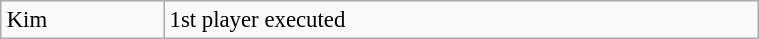<table class="wikitable plainrowheaders floatright" style="font-size: 95%; margin: 10px" align="right" width="40%">
<tr>
<td>Kim</td>
<td>1st player executed</td>
</tr>
</table>
